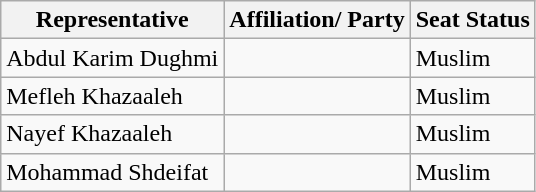<table class="wikitable">
<tr>
<th>Representative</th>
<th>Affiliation/ Party</th>
<th>Seat Status</th>
</tr>
<tr>
<td>Abdul Karim Dughmi</td>
<td></td>
<td>Muslim</td>
</tr>
<tr>
<td>Mefleh Khazaaleh</td>
<td></td>
<td>Muslim</td>
</tr>
<tr>
<td>Nayef Khazaaleh</td>
<td></td>
<td>Muslim</td>
</tr>
<tr>
<td>Mohammad Shdeifat</td>
<td></td>
<td>Muslim</td>
</tr>
</table>
